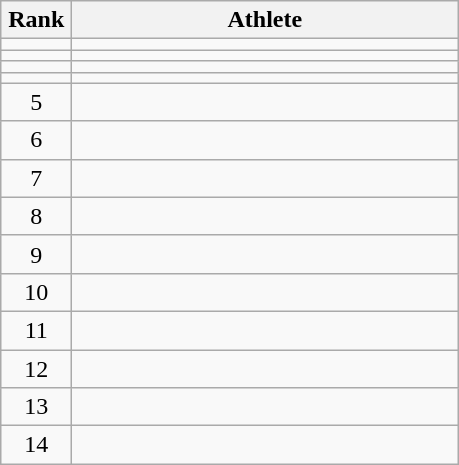<table class="wikitable" style="text-align: center;">
<tr>
<th width=40>Rank</th>
<th width=250>Athlete</th>
</tr>
<tr>
<td></td>
<td align=left></td>
</tr>
<tr>
<td></td>
<td align=left></td>
</tr>
<tr>
<td></td>
<td align=left></td>
</tr>
<tr>
<td></td>
<td align=left></td>
</tr>
<tr>
<td>5</td>
<td align=left></td>
</tr>
<tr>
<td>6</td>
<td align=left></td>
</tr>
<tr>
<td>7</td>
<td align=left></td>
</tr>
<tr>
<td>8</td>
<td align=left></td>
</tr>
<tr>
<td>9</td>
<td align=left></td>
</tr>
<tr>
<td>10</td>
<td align=left></td>
</tr>
<tr>
<td>11</td>
<td align=left></td>
</tr>
<tr>
<td>12</td>
<td align=left></td>
</tr>
<tr>
<td>13</td>
<td align=left></td>
</tr>
<tr>
<td>14</td>
<td align=left></td>
</tr>
</table>
